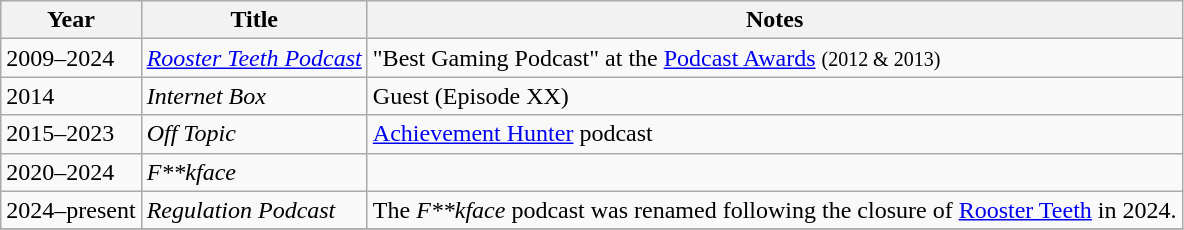<table class="wikitable">
<tr>
<th>Year</th>
<th>Title</th>
<th>Notes</th>
</tr>
<tr>
<td>2009–2024</td>
<td><em><a href='#'>Rooster Teeth Podcast</a></em></td>
<td>"Best Gaming Podcast" at the <a href='#'>Podcast Awards</a> <small>(2012 & 2013)</small> <br></td>
</tr>
<tr>
<td>2014</td>
<td><em>Internet Box</em></td>
<td>Guest (Episode XX)</td>
</tr>
<tr>
<td>2015–2023</td>
<td><em>Off Topic</em></td>
<td><a href='#'>Achievement Hunter</a> podcast</td>
</tr>
<tr>
<td>2020–2024</td>
<td><em>F**kface</em></td>
<td></td>
</tr>
<tr>
<td>2024–present</td>
<td><em>Regulation Podcast</em></td>
<td>The <em>F**kface</em> podcast was renamed following the closure of <a href='#'>Rooster Teeth</a> in 2024.</td>
</tr>
<tr>
</tr>
</table>
